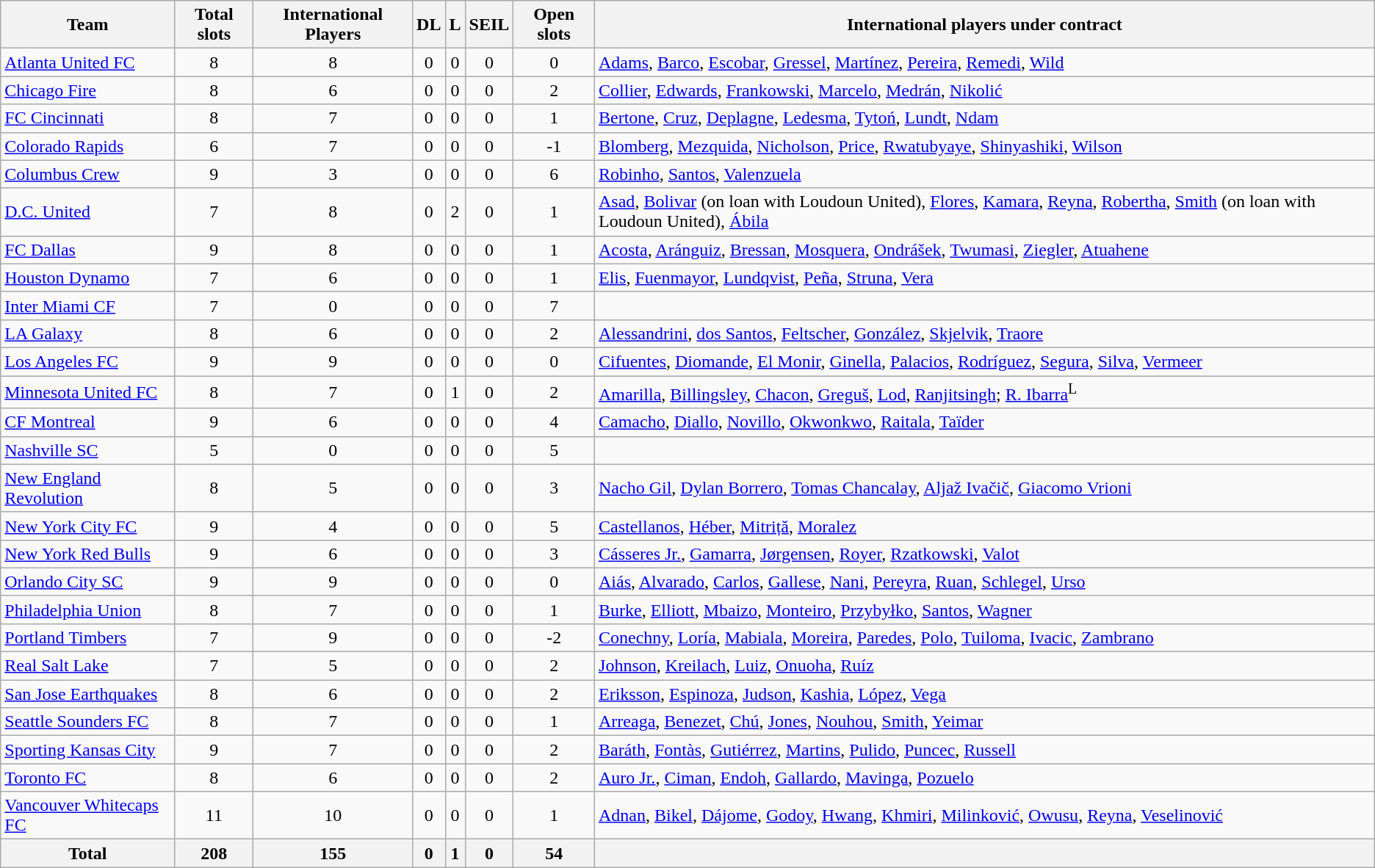<table class="wikitable sortable">
<tr>
<th>Team</th>
<th style="text-align:center;">Total slots</th>
<th align=center>International Players</th>
<th align=center>DL</th>
<th align=center>L</th>
<th align=center>SEIL</th>
<th align=center>Open slots</th>
<th>International players under contract</th>
</tr>
<tr>
<td><a href='#'>Atlanta United FC</a></td>
<td align=center>8</td>
<td align=center>8</td>
<td align=center>0</td>
<td align=center>0</td>
<td align=center>0</td>
<td align=center>0</td>
<td><a href='#'>Adams</a>, <a href='#'>Barco</a>, <a href='#'>Escobar</a>, <a href='#'>Gressel</a>, <a href='#'>Martínez</a>, <a href='#'>Pereira</a>, <a href='#'>Remedi</a>, <a href='#'>Wild</a></td>
</tr>
<tr>
<td><a href='#'>Chicago Fire</a></td>
<td align=center>8</td>
<td align=center>6</td>
<td align=center>0</td>
<td align=center>0</td>
<td align=center>0</td>
<td align=center>2</td>
<td><a href='#'>Collier</a>, <a href='#'>Edwards</a>, <a href='#'>Frankowski</a>, <a href='#'>Marcelo</a>, <a href='#'>Medrán</a>, <a href='#'>Nikolić</a></td>
</tr>
<tr>
<td><a href='#'>FC Cincinnati</a></td>
<td align=center>8</td>
<td align=center>7</td>
<td align=center>0</td>
<td align=center>0</td>
<td align=center>0</td>
<td align=center>1</td>
<td><a href='#'>Bertone</a>, <a href='#'>Cruz</a>, <a href='#'>Deplagne</a>, <a href='#'>Ledesma</a>, <a href='#'>Tytoń</a>, <a href='#'>Lundt</a>, <a href='#'>Ndam</a></td>
</tr>
<tr>
<td><a href='#'>Colorado Rapids</a></td>
<td align=center>6</td>
<td align=center>7</td>
<td align=center>0</td>
<td align=center>0</td>
<td align=center>0</td>
<td align=center>-1</td>
<td><a href='#'>Blomberg</a>, <a href='#'>Mezquida</a>, <a href='#'>Nicholson</a>, <a href='#'>Price</a>, <a href='#'>Rwatubyaye</a>, <a href='#'>Shinyashiki</a>, <a href='#'>Wilson</a></td>
</tr>
<tr>
<td><a href='#'>Columbus Crew</a></td>
<td align=center>9</td>
<td align=center>3</td>
<td align=center>0</td>
<td align=center>0</td>
<td align=center>0</td>
<td align=center>6</td>
<td><a href='#'>Robinho</a>, <a href='#'>Santos</a>, <a href='#'>Valenzuela</a></td>
</tr>
<tr>
<td><a href='#'>D.C. United</a></td>
<td align=center>7</td>
<td align=center>8</td>
<td align=center>0</td>
<td align=center>2</td>
<td align=center>0</td>
<td align=center>1</td>
<td><a href='#'>Asad</a>, <a href='#'>Bolivar</a> (on loan with Loudoun United), <a href='#'>Flores</a>, <a href='#'>Kamara</a>, <a href='#'>Reyna</a>, <a href='#'>Robertha</a>, <a href='#'>Smith</a> (on loan with Loudoun United), <a href='#'>Ábila</a></td>
</tr>
<tr>
<td><a href='#'>FC Dallas</a></td>
<td align=center>9</td>
<td align=center>8</td>
<td align=center>0</td>
<td align=center>0</td>
<td align=center>0</td>
<td align=center>1</td>
<td><a href='#'>Acosta</a>, <a href='#'>Aránguiz</a>, <a href='#'>Bressan</a>, <a href='#'>Mosquera</a>, <a href='#'>Ondrášek</a>, <a href='#'>Twumasi</a>, <a href='#'>Ziegler</a>, <a href='#'>Atuahene</a></td>
</tr>
<tr>
<td><a href='#'>Houston Dynamo</a></td>
<td align=center>7</td>
<td align=center>6</td>
<td align=center>0</td>
<td align=center>0</td>
<td align=center>0</td>
<td align=center>1</td>
<td><a href='#'>Elis</a>, <a href='#'>Fuenmayor</a>, <a href='#'>Lundqvist</a>, <a href='#'>Peña</a>, <a href='#'>Struna</a>, <a href='#'>Vera</a></td>
</tr>
<tr>
<td><a href='#'>Inter Miami CF</a></td>
<td align=center>7</td>
<td align=center>0</td>
<td align=center>0</td>
<td align=center>0</td>
<td align=center>0</td>
<td align=center>7</td>
<td></td>
</tr>
<tr>
<td><a href='#'>LA Galaxy</a></td>
<td align=center>8</td>
<td align=center>6</td>
<td align=center>0</td>
<td align=center>0</td>
<td align=center>0</td>
<td align=center>2</td>
<td><a href='#'>Alessandrini</a>, <a href='#'>dos Santos</a>, <a href='#'>Feltscher</a>, <a href='#'>González</a>, <a href='#'>Skjelvik</a>, <a href='#'>Traore</a></td>
</tr>
<tr>
<td><a href='#'>Los Angeles FC</a></td>
<td align=center>9</td>
<td align=center>9</td>
<td align=center>0</td>
<td align=center>0</td>
<td align=center>0</td>
<td align=center>0</td>
<td><a href='#'>Cifuentes</a>, <a href='#'>Diomande</a>, <a href='#'>El Monir</a>, <a href='#'>Ginella</a>, <a href='#'>Palacios</a>, <a href='#'>Rodríguez</a>, <a href='#'>Segura</a>, <a href='#'>Silva</a>, <a href='#'>Vermeer</a></td>
</tr>
<tr>
<td><a href='#'>Minnesota United FC</a></td>
<td align=center>8</td>
<td align=center>7</td>
<td align="center">0</td>
<td align=center>1</td>
<td align=center>0</td>
<td align=center>2</td>
<td><a href='#'>Amarilla</a>, <a href='#'>Billingsley</a>, <a href='#'>Chacon</a>, <a href='#'>Greguš</a>, <a href='#'>Lod</a>, <a href='#'>Ranjitsingh</a>; <a href='#'>R. Ibarra</a><sup>L</sup></td>
</tr>
<tr>
<td><a href='#'>CF Montreal</a></td>
<td align=center>9</td>
<td align=center>6</td>
<td align=center>0</td>
<td align=center>0</td>
<td align=center>0</td>
<td align=center>4</td>
<td><a href='#'>Camacho</a>, <a href='#'>Diallo</a>, <a href='#'>Novillo</a>, <a href='#'>Okwonkwo</a>, <a href='#'>Raitala</a>, <a href='#'>Taïder</a></td>
</tr>
<tr>
<td><a href='#'>Nashville SC</a></td>
<td align=center>5</td>
<td align=center>0</td>
<td align=center>0</td>
<td align=center>0</td>
<td align=center>0</td>
<td align=center>5</td>
<td></td>
</tr>
<tr>
<td><a href='#'>New England Revolution</a></td>
<td align=center>8</td>
<td align=center>5</td>
<td align="center">0</td>
<td align=center>0</td>
<td align=center>0</td>
<td align=center>3</td>
<td><a href='#'>Nacho Gil</a>, <a href='#'>Dylan Borrero</a>, <a href='#'>Tomas Chancalay</a>, <a href='#'>Aljaž Ivačič</a>, <a href='#'>Giacomo Vrioni</a></td>
</tr>
<tr>
<td><a href='#'>New York City FC</a></td>
<td align=center>9</td>
<td align=center>4</td>
<td align=center>0</td>
<td align=center>0</td>
<td align=center>0</td>
<td align=center>5</td>
<td><a href='#'>Castellanos</a>, <a href='#'>Héber</a>, <a href='#'>Mitriță</a>, <a href='#'>Moralez</a></td>
</tr>
<tr>
<td><a href='#'>New York Red Bulls</a></td>
<td align=center>9</td>
<td align=center>6</td>
<td align=center>0</td>
<td align=center>0</td>
<td align=center>0</td>
<td align=center>3</td>
<td><a href='#'>Cásseres Jr.</a>, <a href='#'>Gamarra</a>, <a href='#'>Jørgensen</a>, <a href='#'>Royer</a>, <a href='#'>Rzatkowski</a>, <a href='#'>Valot</a></td>
</tr>
<tr>
<td><a href='#'>Orlando City SC</a></td>
<td align=center>9</td>
<td align=center>9</td>
<td align=center>0</td>
<td align=center>0</td>
<td align=center>0</td>
<td align=center>0</td>
<td><a href='#'>Aiás</a>, <a href='#'>Alvarado</a>, <a href='#'>Carlos</a>, <a href='#'>Gallese</a>, <a href='#'>Nani</a>, <a href='#'>Pereyra</a>, <a href='#'>Ruan</a>, <a href='#'>Schlegel</a>, <a href='#'>Urso</a></td>
</tr>
<tr>
<td><a href='#'>Philadelphia Union</a></td>
<td align=center>8</td>
<td align=center>7</td>
<td align=center>0</td>
<td align=center>0</td>
<td align=center>0</td>
<td align=center>1</td>
<td><a href='#'>Burke</a>, <a href='#'>Elliott</a>, <a href='#'>Mbaizo</a>, <a href='#'>Monteiro</a>, <a href='#'>Przybyłko</a>, <a href='#'>Santos</a>, <a href='#'>Wagner</a></td>
</tr>
<tr>
<td><a href='#'>Portland Timbers</a></td>
<td align=center>7</td>
<td align=center>9</td>
<td align=center>0</td>
<td align=center>0</td>
<td align=center>0</td>
<td align=center>-2</td>
<td><a href='#'>Conechny</a>, <a href='#'>Loría</a>, <a href='#'>Mabiala</a>, <a href='#'>Moreira</a>, <a href='#'>Paredes</a>, <a href='#'>Polo</a>, <a href='#'>Tuiloma</a>, <a href='#'>Ivacic</a>, <a href='#'>Zambrano</a></td>
</tr>
<tr>
<td><a href='#'>Real Salt Lake</a></td>
<td align=center>7</td>
<td align=center>5</td>
<td align=center>0</td>
<td align=center>0</td>
<td align=center>0</td>
<td align=center>2</td>
<td><a href='#'>Johnson</a>, <a href='#'>Kreilach</a>, <a href='#'>Luiz</a>, <a href='#'>Onuoha</a>, <a href='#'>Ruíz</a></td>
</tr>
<tr>
<td><a href='#'>San Jose Earthquakes</a></td>
<td align=center>8</td>
<td align=center>6</td>
<td align=center>0</td>
<td align=center>0</td>
<td align=center>0</td>
<td align=center>2</td>
<td><a href='#'>Eriksson</a>, <a href='#'>Espinoza</a>, <a href='#'>Judson</a>, <a href='#'>Kashia</a>, <a href='#'>López</a>, <a href='#'>Vega</a></td>
</tr>
<tr>
<td><a href='#'>Seattle Sounders FC</a></td>
<td align=center>8</td>
<td align=center>7</td>
<td align=center>0</td>
<td align=center>0</td>
<td align=center>0</td>
<td align=center>1</td>
<td><a href='#'>Arreaga</a>, <a href='#'>Benezet</a>, <a href='#'>Chú</a>, <a href='#'>Jones</a>, <a href='#'>Nouhou</a>, <a href='#'>Smith</a>, <a href='#'>Yeimar</a></td>
</tr>
<tr>
<td><a href='#'>Sporting Kansas City</a></td>
<td align=center>9</td>
<td align=center>7</td>
<td align=center>0</td>
<td align=center>0</td>
<td align=center>0</td>
<td align=center>2</td>
<td><a href='#'>Baráth</a>, <a href='#'>Fontàs</a>, <a href='#'>Gutiérrez</a>, <a href='#'>Martins</a>, <a href='#'>Pulido</a>, <a href='#'>Puncec</a>, <a href='#'>Russell</a></td>
</tr>
<tr>
<td><a href='#'>Toronto FC</a></td>
<td align=center>8</td>
<td align=center>6</td>
<td align="center">0</td>
<td align=center>0</td>
<td align=center>0</td>
<td align=center>2</td>
<td><a href='#'>Auro Jr.</a>, <a href='#'>Ciman</a>, <a href='#'>Endoh</a>, <a href='#'>Gallardo</a>, <a href='#'>Mavinga</a>, <a href='#'>Pozuelo</a></td>
</tr>
<tr>
<td><a href='#'>Vancouver Whitecaps FC</a></td>
<td align=center>11</td>
<td align=center>10</td>
<td align=center>0</td>
<td align=center>0</td>
<td align=center>0</td>
<td align=center>1</td>
<td><a href='#'>Adnan</a>, <a href='#'>Bikel</a>, <a href='#'>Dájome</a>, <a href='#'>Godoy</a>, <a href='#'>Hwang</a>, <a href='#'>Khmiri</a>, <a href='#'>Milinković</a>, <a href='#'>Owusu</a>, <a href='#'>Reyna</a>, <a href='#'>Veselinović</a></td>
</tr>
<tr>
<th>Total</th>
<th align=center>208</th>
<th align=center>155</th>
<th align=center>0</th>
<th align=center>1</th>
<th align=center>0</th>
<th align=center>54</th>
<th></th>
</tr>
</table>
